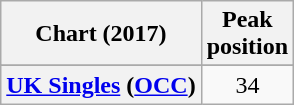<table class="wikitable sortable plainrowheaders" style="text-align:center">
<tr>
<th scope="col">Chart (2017)</th>
<th scope="col">Peak<br>position</th>
</tr>
<tr>
</tr>
<tr>
</tr>
<tr>
<th scope="row"><a href='#'>UK Singles</a> (<a href='#'>OCC</a>)</th>
<td>34</td>
</tr>
</table>
